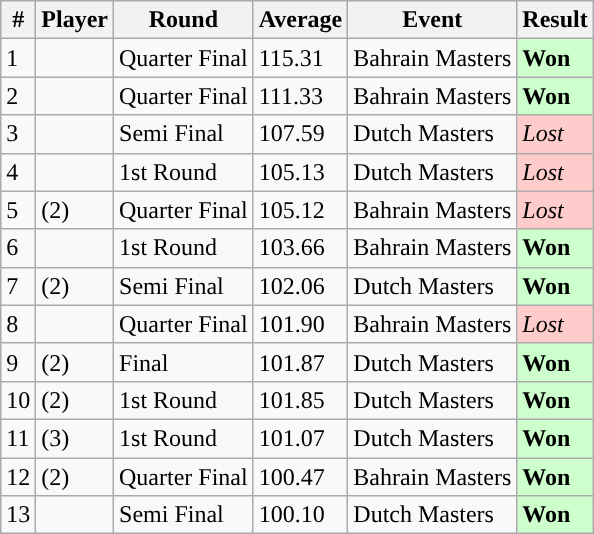<table class ="wikitable sortable">
<tr>
<th>#</th>
<th>Player</th>
<th>Round</th>
<th>Average</th>
<th>Event</th>
<th>Result</th>
</tr>
<tr>
<td>1</td>
<td></td>
<td>Quarter Final</td>
<td>115.31</td>
<td> Bahrain  Masters</td>
<td style="background:#CCFFCC;"><strong>Won</strong></td>
</tr>
<tr>
<td>2</td>
<td></td>
<td>Quarter Final</td>
<td>111.33</td>
<td> Bahrain  Masters</td>
<td style="background:#CCFFCC;"><strong>Won</strong></td>
</tr>
<tr>
<td>3</td>
<td></td>
<td>Semi Final</td>
<td>107.59</td>
<td> Dutch  Masters</td>
<td style="background:#FFccCC;"><em>Lost</em></td>
</tr>
<tr>
<td>4</td>
<td></td>
<td>1st Round</td>
<td>105.13</td>
<td> Dutch  Masters</td>
<td style="background:#FFccCC;"><em>Lost</em></td>
</tr>
<tr>
<td>5</td>
<td> (2)</td>
<td>Quarter Final</td>
<td>105.12</td>
<td> Bahrain  Masters</td>
<td style="background:#FFccCC;"><em>Lost</em></td>
</tr>
<tr>
<td>6</td>
<td></td>
<td>1st Round</td>
<td>103.66</td>
<td> Bahrain  Masters</td>
<td style="background:#CCFFCC;"><strong>Won</strong></td>
</tr>
<tr>
<td>7</td>
<td> (2)</td>
<td>Semi Final</td>
<td>102.06</td>
<td> Dutch  Masters</td>
<td style="background:#CCFFCC;"><strong>Won</strong></td>
</tr>
<tr>
<td>8</td>
<td></td>
<td>Quarter Final</td>
<td>101.90</td>
<td> Bahrain  Masters</td>
<td style="background:#FFccCC;"><em>Lost</em></td>
</tr>
<tr>
<td>9</td>
<td> (2)</td>
<td>Final</td>
<td>101.87</td>
<td> Dutch  Masters</td>
<td style="background:#CCFFCC;"><strong>Won</strong></td>
</tr>
<tr>
<td>10</td>
<td> (2)</td>
<td>1st Round</td>
<td>101.85</td>
<td> Dutch  Masters</td>
<td style="background:#CCFFCC;"><strong>Won</strong></td>
</tr>
<tr>
<td>11</td>
<td> (3)</td>
<td>1st Round</td>
<td>101.07</td>
<td> Dutch  Masters</td>
<td style="background:#CCFFCC;"><strong>Won</strong></td>
</tr>
<tr>
<td>12</td>
<td> (2)</td>
<td>Quarter Final</td>
<td>100.47</td>
<td> Bahrain  Masters</td>
<td style="background:#CCFFCC;"><strong>Won</strong></td>
</tr>
<tr>
<td>13</td>
<td></td>
<td>Semi Final</td>
<td>100.10</td>
<td> Dutch  Masters</td>
<td style="background:#CCFFCC;"><strong>Won</strong></td>
</tr>
</table>
